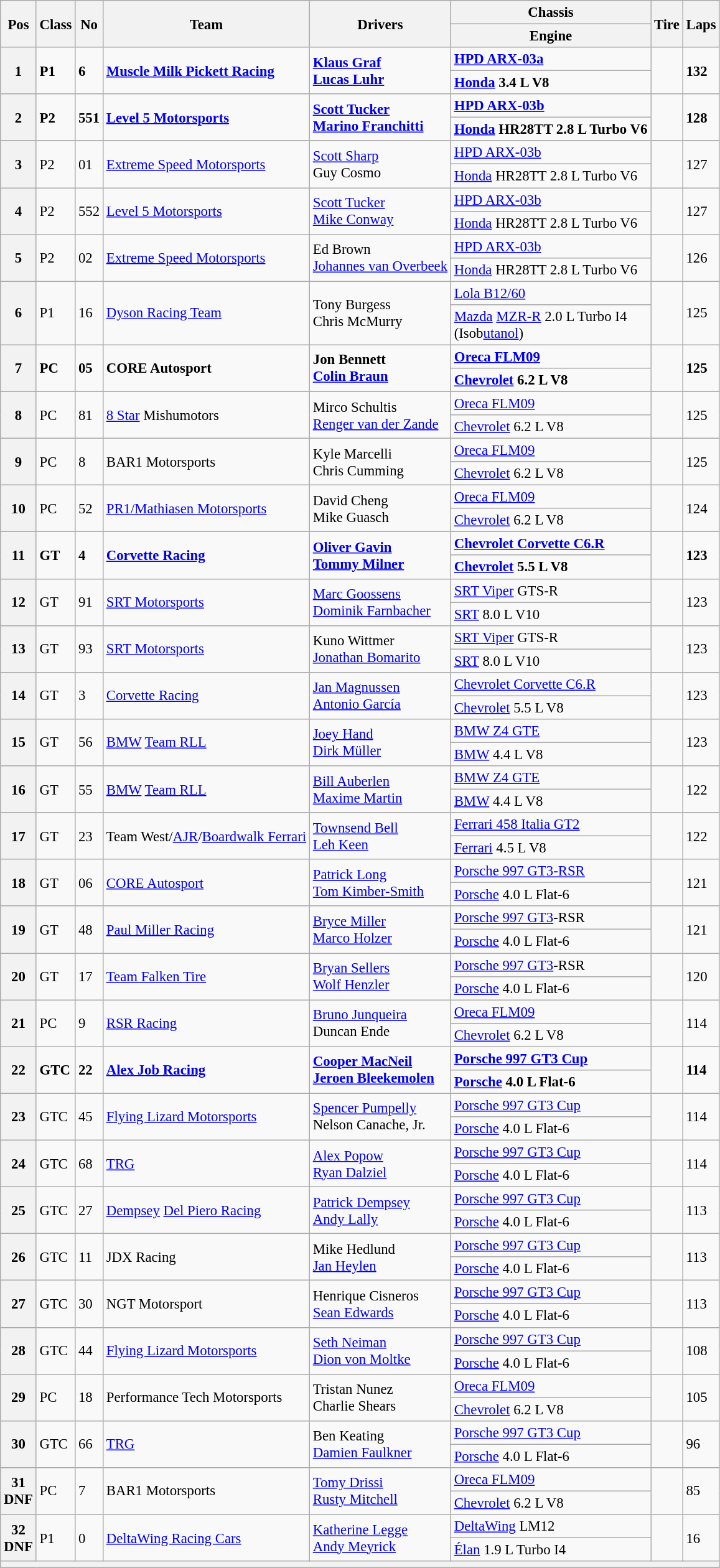<table class="wikitable" style="font-size: 95%;">
<tr>
<th rowspan=2>Pos</th>
<th rowspan=2>Class</th>
<th rowspan=2>No</th>
<th rowspan=2>Team</th>
<th rowspan=2>Drivers</th>
<th>Chassis</th>
<th rowspan=2>Tire</th>
<th rowspan=2>Laps</th>
</tr>
<tr>
<th>Engine</th>
</tr>
<tr style="font-weight:bold">
<th rowspan=2>1</th>
<td rowspan=2>P1</td>
<td rowspan=2>6</td>
<td rowspan=2> <a href='#'>Muscle Milk Pickett Racing</a></td>
<td rowspan=2> <a href='#'>Klaus Graf</a><br> <a href='#'>Lucas Luhr</a></td>
<td><a href='#'>HPD ARX-03a</a></td>
<td rowspan=2></td>
<td rowspan=2>132</td>
</tr>
<tr style="font-weight:bold">
<td><a href='#'>Honda</a> 3.4 L V8</td>
</tr>
<tr style="font-weight:bold">
<th rowspan=2>2</th>
<td rowspan=2>P2</td>
<td rowspan=2>551</td>
<td rowspan=2> <a href='#'>Level 5 Motorsports</a></td>
<td rowspan=2> <a href='#'>Scott Tucker</a><br> <a href='#'>Marino Franchitti</a></td>
<td><a href='#'>HPD ARX-03b</a></td>
<td rowspan=2></td>
<td rowspan=2>128</td>
</tr>
<tr style="font-weight:bold">
<td><a href='#'>Honda</a> HR28TT 2.8 L Turbo V6</td>
</tr>
<tr>
<th rowspan=2>3</th>
<td rowspan=2>P2</td>
<td rowspan=2>01</td>
<td rowspan=2> <a href='#'>Extreme Speed Motorsports</a></td>
<td rowspan=2> <a href='#'>Scott Sharp</a><br> Guy Cosmo</td>
<td><a href='#'>HPD ARX-03b</a></td>
<td rowspan=2></td>
<td rowspan=2>127</td>
</tr>
<tr>
<td><a href='#'>Honda</a> HR28TT 2.8 L Turbo V6</td>
</tr>
<tr>
<th rowspan=2>4</th>
<td rowspan=2>P2</td>
<td rowspan=2>552</td>
<td rowspan=2> <a href='#'>Level 5 Motorsports</a></td>
<td rowspan=2> <a href='#'>Scott Tucker</a><br> <a href='#'>Mike Conway</a></td>
<td><a href='#'>HPD ARX-03b</a></td>
<td rowspan=2></td>
<td rowspan=2>127</td>
</tr>
<tr>
<td><a href='#'>Honda</a> HR28TT 2.8 L Turbo V6</td>
</tr>
<tr>
<th rowspan=2>5</th>
<td rowspan=2>P2</td>
<td rowspan=2>02</td>
<td rowspan=2> <a href='#'>Extreme Speed Motorsports</a></td>
<td rowspan=2> Ed Brown<br> <a href='#'>Johannes van Overbeek</a></td>
<td><a href='#'>HPD ARX-03b</a></td>
<td rowspan=2></td>
<td rowspan=2>126</td>
</tr>
<tr>
<td><a href='#'>Honda</a> HR28TT 2.8 L Turbo V6</td>
</tr>
<tr>
<th rowspan=2>6</th>
<td rowspan=2>P1</td>
<td rowspan=2>16</td>
<td rowspan=2> <a href='#'>Dyson Racing Team</a></td>
<td rowspan=2> Tony Burgess<br> Chris McMurry</td>
<td><a href='#'>Lola B12/60</a></td>
<td rowspan=2></td>
<td rowspan=2>125</td>
</tr>
<tr>
<td><a href='#'>Mazda</a> <a href='#'>MZR-R</a> 2.0 L Turbo I4<br>(Isob<a href='#'>utanol</a>)</td>
</tr>
<tr style="font-weight:bold">
<th rowspan=2>7</th>
<td rowspan=2>PC</td>
<td rowspan=2>05</td>
<td rowspan=2> CORE Autosport</td>
<td rowspan=2> Jon Bennett<br> <a href='#'>Colin Braun</a></td>
<td><a href='#'>Oreca FLM09</a></td>
<td rowspan=2></td>
<td rowspan=2>125</td>
</tr>
<tr style="font-weight:bold">
<td><a href='#'>Chevrolet</a> 6.2 L V8</td>
</tr>
<tr>
<th rowspan=2>8</th>
<td rowspan=2>PC</td>
<td rowspan=2>81</td>
<td rowspan=2> <a href='#'>8 Star</a> Mishumotors</td>
<td rowspan=2> Mirco Schultis<br> <a href='#'>Renger van der Zande</a></td>
<td><a href='#'>Oreca FLM09</a></td>
<td rowspan=2></td>
<td rowspan=2>125</td>
</tr>
<tr>
<td><a href='#'>Chevrolet</a> 6.2 L V8</td>
</tr>
<tr>
<th rowspan=2>9</th>
<td rowspan=2>PC</td>
<td rowspan=2>8</td>
<td rowspan=2> BAR1 Motorsports</td>
<td rowspan=2> Kyle Marcelli<br> Chris Cumming</td>
<td><a href='#'>Oreca FLM09</a></td>
<td rowspan=2></td>
<td rowspan=2>125</td>
</tr>
<tr>
<td><a href='#'>Chevrolet</a> 6.2 L V8</td>
</tr>
<tr>
<th rowspan=2>10</th>
<td rowspan=2>PC</td>
<td rowspan=2>52</td>
<td rowspan=2> <a href='#'>PR1/Mathiasen Motorsports</a></td>
<td rowspan=2> David Cheng<br> Mike Guasch</td>
<td><a href='#'>Oreca FLM09</a></td>
<td rowspan=2></td>
<td rowspan=2>124</td>
</tr>
<tr>
<td><a href='#'>Chevrolet</a> 6.2 L V8</td>
</tr>
<tr style="font-weight:bold">
<th rowspan=2>11</th>
<td rowspan=2>GT</td>
<td rowspan=2>4</td>
<td rowspan=2> <a href='#'>Corvette Racing</a></td>
<td rowspan=2> <a href='#'>Oliver Gavin</a><br> <a href='#'>Tommy Milner</a></td>
<td><a href='#'>Chevrolet Corvette C6.R</a></td>
<td rowspan=2></td>
<td rowspan=2>123</td>
</tr>
<tr style="font-weight:bold">
<td><a href='#'>Chevrolet</a> 5.5 L V8</td>
</tr>
<tr>
<th rowspan=2>12</th>
<td rowspan=2>GT</td>
<td rowspan=2>91</td>
<td rowspan=2> <a href='#'>SRT Motorsports</a></td>
<td rowspan=2> <a href='#'>Marc Goossens</a><br> <a href='#'>Dominik Farnbacher</a></td>
<td><a href='#'>SRT Viper</a> GTS-R</td>
<td rowspan=2></td>
<td rowspan=2>123</td>
</tr>
<tr>
<td><a href='#'>SRT</a> 8.0 L V10</td>
</tr>
<tr>
<th rowspan=2>13</th>
<td rowspan=2>GT</td>
<td rowspan=2>93</td>
<td rowspan=2> <a href='#'>SRT Motorsports</a></td>
<td rowspan=2> Kuno Wittmer<br> <a href='#'>Jonathan Bomarito</a></td>
<td><a href='#'>SRT Viper</a> GTS-R</td>
<td rowspan=2></td>
<td rowspan=2>123</td>
</tr>
<tr>
<td><a href='#'>SRT</a> 8.0 L V10</td>
</tr>
<tr>
<th rowspan=2>14</th>
<td rowspan=2>GT</td>
<td rowspan=2>3</td>
<td rowspan=2> <a href='#'>Corvette Racing</a></td>
<td rowspan=2> <a href='#'>Jan Magnussen</a><br> <a href='#'>Antonio García</a></td>
<td><a href='#'>Chevrolet Corvette C6.R</a></td>
<td rowspan=2></td>
<td rowspan=2>123</td>
</tr>
<tr>
<td><a href='#'>Chevrolet</a> 5.5 L V8</td>
</tr>
<tr>
<th rowspan=2>15</th>
<td rowspan=2>GT</td>
<td rowspan=2>56</td>
<td rowspan=2> <a href='#'>BMW</a> <a href='#'>Team RLL</a></td>
<td rowspan=2> <a href='#'>Joey Hand</a><br> <a href='#'>Dirk Müller</a></td>
<td><a href='#'>BMW Z4 GTE</a></td>
<td rowspan=2></td>
<td rowspan=2>123</td>
</tr>
<tr>
<td><a href='#'>BMW</a> 4.4 L V8</td>
</tr>
<tr>
<th rowspan=2>16</th>
<td rowspan=2>GT</td>
<td rowspan=2>55</td>
<td rowspan=2> <a href='#'>BMW</a> <a href='#'>Team RLL</a></td>
<td rowspan=2> <a href='#'>Bill Auberlen</a><br> <a href='#'>Maxime Martin</a></td>
<td><a href='#'>BMW Z4 GTE</a></td>
<td rowspan=2></td>
<td rowspan=2>122</td>
</tr>
<tr>
<td><a href='#'>BMW</a> 4.4 L V8</td>
</tr>
<tr>
<th rowspan=2>17</th>
<td rowspan=2>GT</td>
<td rowspan=2>23</td>
<td rowspan=2> Team West/<a href='#'>AJR</a>/<a href='#'>Boardwalk Ferrari</a></td>
<td rowspan=2> <a href='#'>Townsend Bell</a><br> <a href='#'>Leh Keen</a></td>
<td><a href='#'>Ferrari 458 Italia GT2</a></td>
<td rowspan=2></td>
<td rowspan=2>122</td>
</tr>
<tr>
<td><a href='#'>Ferrari</a> 4.5 L V8</td>
</tr>
<tr>
<th rowspan=2>18</th>
<td rowspan=2>GT</td>
<td rowspan=2>06</td>
<td rowspan=2> <a href='#'>CORE Autosport</a></td>
<td rowspan=2> <a href='#'>Patrick Long</a><br> <a href='#'>Tom Kimber-Smith</a></td>
<td><a href='#'>Porsche 997 GT3-RSR</a></td>
<td rowspan=2></td>
<td rowspan=2>121</td>
</tr>
<tr>
<td><a href='#'>Porsche</a> 4.0 L Flat-6</td>
</tr>
<tr>
<th rowspan=2>19</th>
<td rowspan=2>GT</td>
<td rowspan=2>48</td>
<td rowspan=2> <a href='#'>Paul Miller Racing</a></td>
<td rowspan=2> <a href='#'>Bryce Miller</a><br> <a href='#'>Marco Holzer</a></td>
<td><a href='#'>Porsche 997 GT3</a>-RSR</td>
<td rowspan=2></td>
<td rowspan=2>121</td>
</tr>
<tr>
<td><a href='#'>Porsche</a> 4.0 L Flat-6</td>
</tr>
<tr>
<th rowspan=2>20</th>
<td rowspan=2>GT</td>
<td rowspan=2>17</td>
<td rowspan=2> <a href='#'>Team Falken Tire</a></td>
<td rowspan=2> <a href='#'>Bryan Sellers</a><br> <a href='#'>Wolf Henzler</a></td>
<td><a href='#'>Porsche 997 GT3</a>-RSR</td>
<td rowspan=2></td>
<td rowspan=2>120</td>
</tr>
<tr>
<td><a href='#'>Porsche</a> 4.0 L Flat-6</td>
</tr>
<tr>
<th rowspan=2>21</th>
<td rowspan=2>PC</td>
<td rowspan=2>9</td>
<td rowspan=2> <a href='#'>RSR Racing</a></td>
<td rowspan=2> <a href='#'>Bruno Junqueira</a><br> Duncan Ende</td>
<td><a href='#'>Oreca FLM09</a></td>
<td rowspan=2></td>
<td rowspan=2>114</td>
</tr>
<tr>
<td><a href='#'>Chevrolet</a> 6.2 L V8</td>
</tr>
<tr style="font-weight:bold">
<th rowspan=2>22</th>
<td rowspan=2>GTC</td>
<td rowspan=2>22</td>
<td rowspan=2> <a href='#'>Alex Job Racing</a></td>
<td rowspan=2> <a href='#'>Cooper MacNeil</a><br> <a href='#'>Jeroen Bleekemolen</a></td>
<td><a href='#'>Porsche 997 GT3 Cup</a></td>
<td rowspan=2></td>
<td rowspan=2>114</td>
</tr>
<tr style="font-weight:bold">
<td><a href='#'>Porsche</a> 4.0 L Flat-6</td>
</tr>
<tr>
<th rowspan=2>23</th>
<td rowspan=2>GTC</td>
<td rowspan=2>45</td>
<td rowspan=2> <a href='#'>Flying Lizard Motorsports</a></td>
<td rowspan=2> <a href='#'>Spencer Pumpelly</a><br> Nelson Canache, Jr.</td>
<td><a href='#'>Porsche 997 GT3 Cup</a></td>
<td rowspan=2></td>
<td rowspan=2>114</td>
</tr>
<tr>
<td><a href='#'>Porsche</a> 4.0 L Flat-6</td>
</tr>
<tr>
<th rowspan=2>24</th>
<td rowspan=2>GTC</td>
<td rowspan=2>68</td>
<td rowspan=2> <a href='#'>TRG</a></td>
<td rowspan=2> <a href='#'>Alex Popow</a><br> <a href='#'>Ryan Dalziel</a></td>
<td><a href='#'>Porsche 997 GT3 Cup</a></td>
<td rowspan=2></td>
<td rowspan=2>114</td>
</tr>
<tr>
<td><a href='#'>Porsche</a> 4.0 L Flat-6</td>
</tr>
<tr>
<th rowspan=2>25</th>
<td rowspan=2>GTC</td>
<td rowspan=2>27</td>
<td rowspan=2> <a href='#'>Dempsey</a> <a href='#'>Del Piero Racing</a></td>
<td rowspan=2> <a href='#'>Patrick Dempsey</a><br> <a href='#'>Andy Lally</a></td>
<td><a href='#'>Porsche 997 GT3 Cup</a></td>
<td rowspan=2></td>
<td rowspan=2>113</td>
</tr>
<tr>
<td><a href='#'>Porsche</a> 4.0 L Flat-6</td>
</tr>
<tr>
<th rowspan=2>26</th>
<td rowspan=2>GTC</td>
<td rowspan=2>11</td>
<td rowspan=2> JDX Racing</td>
<td rowspan=2> Mike Hedlund<br> <a href='#'>Jan Heylen</a></td>
<td><a href='#'>Porsche 997 GT3 Cup</a></td>
<td rowspan=2></td>
<td rowspan=2>113</td>
</tr>
<tr>
<td><a href='#'>Porsche</a> 4.0 L Flat-6</td>
</tr>
<tr>
<th rowspan=2>27</th>
<td rowspan=2>GTC</td>
<td rowspan=2>30</td>
<td rowspan=2> NGT Motorsport</td>
<td rowspan=2> Henrique Cisneros<br> <a href='#'>Sean Edwards</a></td>
<td><a href='#'>Porsche 997 GT3 Cup</a></td>
<td rowspan=2></td>
<td rowspan=2>113</td>
</tr>
<tr>
<td><a href='#'>Porsche</a> 4.0 L Flat-6</td>
</tr>
<tr>
<th rowspan=2>28</th>
<td rowspan=2>GTC</td>
<td rowspan=2>44</td>
<td rowspan=2> <a href='#'>Flying Lizard Motorsports</a></td>
<td rowspan=2> <a href='#'>Seth Neiman</a><br> <a href='#'>Dion von Moltke</a></td>
<td><a href='#'>Porsche 997 GT3 Cup</a></td>
<td rowspan=2></td>
<td rowspan=2>108</td>
</tr>
<tr>
<td><a href='#'>Porsche</a> 4.0 L Flat-6</td>
</tr>
<tr>
<th rowspan=2>29</th>
<td rowspan=2>PC</td>
<td rowspan=2>18</td>
<td rowspan=2> Performance Tech Motorsports</td>
<td rowspan=2> Tristan Nunez<br> Charlie Shears</td>
<td><a href='#'>Oreca FLM09</a></td>
<td rowspan=2></td>
<td rowspan=2>105</td>
</tr>
<tr>
<td><a href='#'>Chevrolet</a> 6.2 L V8</td>
</tr>
<tr>
<th rowspan=2>30</th>
<td rowspan=2>GTC</td>
<td rowspan=2>66</td>
<td rowspan=2> <a href='#'>TRG</a></td>
<td rowspan=2> Ben Keating<br> <a href='#'>Damien Faulkner</a></td>
<td><a href='#'>Porsche 997 GT3 Cup</a></td>
<td rowspan=2></td>
<td rowspan=2>96</td>
</tr>
<tr>
<td><a href='#'>Porsche</a> 4.0 L Flat-6</td>
</tr>
<tr>
<th rowspan=2>31<br>DNF</th>
<td rowspan=2>PC</td>
<td rowspan=2>7</td>
<td rowspan=2> BAR1 Motorsports</td>
<td rowspan=2> <a href='#'>Tomy Drissi</a><br> <a href='#'>Rusty Mitchell</a></td>
<td><a href='#'>Oreca FLM09</a></td>
<td rowspan=2></td>
<td rowspan=2>85</td>
</tr>
<tr>
<td><a href='#'>Chevrolet</a> 6.2 L V8</td>
</tr>
<tr>
<th rowspan=2>32<br>DNF</th>
<td rowspan=2>P1</td>
<td rowspan=2>0</td>
<td rowspan=2> <a href='#'>DeltaWing Racing Cars</a></td>
<td rowspan=2> <a href='#'>Katherine Legge</a><br> <a href='#'>Andy Meyrick</a></td>
<td><a href='#'>DeltaWing</a> LM12</td>
<td rowspan=2></td>
<td rowspan=2>16</td>
</tr>
<tr>
<td><a href='#'>Élan</a> 1.9 L Turbo I4</td>
</tr>
<tr>
<th colspan=8> </th>
</tr>
</table>
